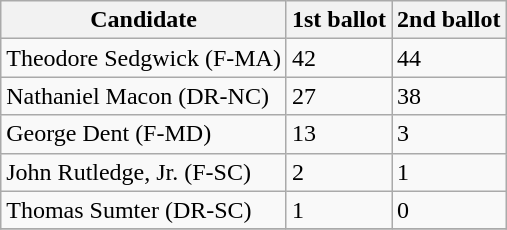<table class="wikitable">
<tr valign=bottom>
<th>Candidate</th>
<th>1st ballot</th>
<th>2nd ballot</th>
</tr>
<tr>
<td>Theodore Sedgwick (F-MA)</td>
<td>42</td>
<td>44</td>
</tr>
<tr>
<td>Nathaniel Macon (DR-NC)</td>
<td>27</td>
<td>38</td>
</tr>
<tr>
<td>George Dent (F-MD)</td>
<td>13</td>
<td>3</td>
</tr>
<tr>
<td>John Rutledge, Jr. (F-SC)</td>
<td>2</td>
<td>1</td>
</tr>
<tr>
<td>Thomas Sumter (DR-SC)</td>
<td>1</td>
<td>0</td>
</tr>
<tr>
</tr>
</table>
